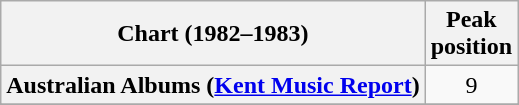<table class="wikitable sortable plainrowheaders" style="text-align:center">
<tr>
<th scope="col">Chart (1982–1983)</th>
<th scope="col">Peak<br>position</th>
</tr>
<tr>
<th scope="row">Australian Albums (<a href='#'>Kent Music Report</a>)</th>
<td>9</td>
</tr>
<tr>
</tr>
<tr>
</tr>
<tr>
</tr>
<tr>
</tr>
<tr>
</tr>
<tr>
</tr>
<tr>
</tr>
<tr>
</tr>
<tr>
</tr>
<tr>
</tr>
</table>
